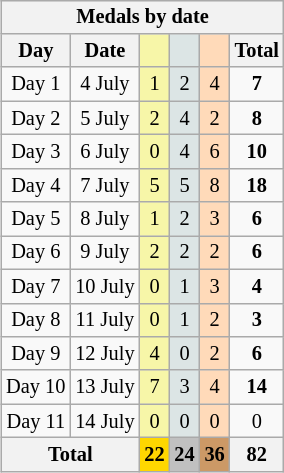<table class=wikitable style="text-align:center;font-size:85%;float:right;clear:right;">
<tr bgcolor=efefef>
<th colspan=6>Medals by date</th>
</tr>
<tr>
<th>Day</th>
<th>Date</th>
<td bgcolor=#f7f6a8></td>
<td bgcolor=#dce5e5></td>
<td bgcolor=#ffdab9></td>
<th>Total</th>
</tr>
<tr>
<td>Day 1</td>
<td>4 July</td>
<td bgcolor=F7F6A8>1</td>
<td bgcolor=DCE5E5>2</td>
<td bgcolor=FFDAB9>4</td>
<td><strong>7</strong></td>
</tr>
<tr>
<td>Day 2</td>
<td>5 July</td>
<td bgcolor=F7F6A8>2</td>
<td bgcolor=DCE5E5>4</td>
<td bgcolor=FFDAB9>2</td>
<td><strong>8</strong></td>
</tr>
<tr>
<td>Day 3</td>
<td>6 July</td>
<td bgcolor=F7F6A8>0</td>
<td bgcolor=DCE5E5>4</td>
<td bgcolor=FFDAB9>6</td>
<td><strong>10</strong></td>
</tr>
<tr>
<td>Day 4</td>
<td>7 July</td>
<td bgcolor=F7F6A8>5</td>
<td bgcolor=DCE5E5>5</td>
<td bgcolor=FFDAB9>8</td>
<td><strong>18</strong></td>
</tr>
<tr>
<td>Day 5</td>
<td>8 July</td>
<td bgcolor=F7F6A8>1</td>
<td bgcolor=DCE5E5>2</td>
<td bgcolor=FFDAB9>3</td>
<td><strong>6</strong></td>
</tr>
<tr>
<td>Day 6</td>
<td>9 July</td>
<td bgcolor=F7F6A8>2</td>
<td bgcolor=DCE5E5>2</td>
<td bgcolor=FFDAB9>2</td>
<td><strong>6</strong></td>
</tr>
<tr>
<td>Day 7</td>
<td>10 July</td>
<td bgcolor=F7F6A8>0</td>
<td bgcolor=DCE5E5>1</td>
<td bgcolor=FFDAB9>3</td>
<td><strong>4</strong></td>
</tr>
<tr>
<td>Day 8</td>
<td>11 July</td>
<td bgcolor=F7F6A8>0</td>
<td bgcolor=DCE5E5>1</td>
<td bgcolor=FFDAB9>2</td>
<td><strong>3</strong></td>
</tr>
<tr>
<td>Day 9</td>
<td>12 July</td>
<td bgcolor=F7F6A8>4</td>
<td bgcolor=DCE5E5>0</td>
<td bgcolor=FFDAB9>2</td>
<td><strong>6</strong></td>
</tr>
<tr>
<td>Day 10</td>
<td>13 July</td>
<td bgcolor=F7F6A8>7</td>
<td bgcolor=DCE5E5>3</td>
<td bgcolor=FFDAB9>4</td>
<td><strong>14</strong></td>
</tr>
<tr>
<td>Day 11</td>
<td>14 July</td>
<td bgcolor=F7F6A8>0</td>
<td bgcolor=DCE5E5>0</td>
<td bgcolor=FFDAB9>0</td>
<td>0</td>
</tr>
<tr>
<th colspan=2>Total</th>
<th style="background:gold">22</th>
<th style="background:silver">24</th>
<th style="background:#c96">36</th>
<th>82</th>
</tr>
</table>
